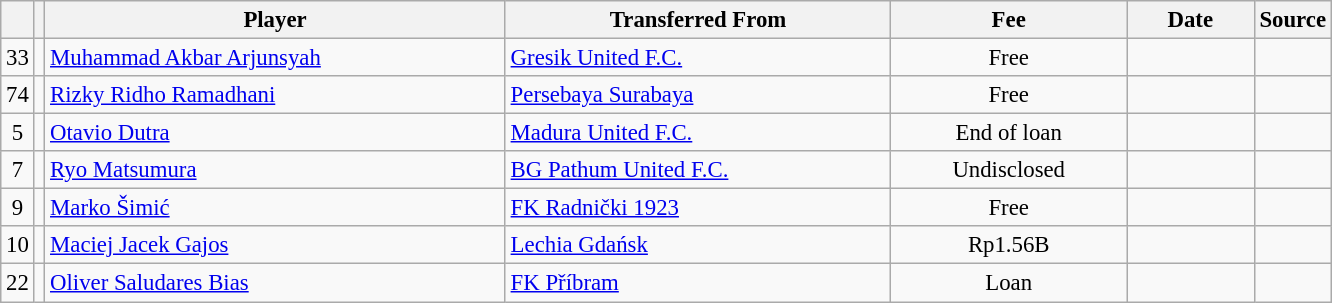<table class="wikitable plainrowheaders sortable" style="font-size:95%">
<tr>
<th></th>
<th></th>
<th scope="col" style="width:300px;">Player</th>
<th scope="col" style="width:250px;">Transferred From</th>
<th scope="col" style="width:150px;">Fee</th>
<th scope="col" style="width:78px;">Date</th>
<th>Source</th>
</tr>
<tr>
<td align=center>33</td>
<td align=center></td>
<td> <a href='#'>Muhammad Akbar Arjunsyah</a></td>
<td> <a href='#'>Gresik United F.C.</a></td>
<td align=center>Free</td>
<td align=center></td>
<td align=center></td>
</tr>
<tr>
<td align=center>74</td>
<td align=center></td>
<td> <a href='#'>Rizky Ridho Ramadhani</a></td>
<td> <a href='#'>Persebaya Surabaya</a></td>
<td align=center>Free</td>
<td align=center></td>
<td align=center></td>
</tr>
<tr>
<td align=center>5</td>
<td align=center></td>
<td> <a href='#'>Otavio Dutra</a></td>
<td> <a href='#'>Madura United F.C.</a></td>
<td align=center>End of loan</td>
<td align=center></td>
</tr>
<tr>
<td align=center>7</td>
<td align=center></td>
<td> <a href='#'>Ryo Matsumura</a></td>
<td> <a href='#'>BG Pathum United F.C.</a></td>
<td align=center>Undisclosed</td>
<td align=center></td>
<td align=center></td>
</tr>
<tr>
<td align=center>9</td>
<td align=center></td>
<td> <a href='#'>Marko Šimić</a></td>
<td> <a href='#'>FK Radnički 1923</a></td>
<td align=center>Free</td>
<td align=center></td>
<td align=center></td>
</tr>
<tr>
<td align=center>10</td>
<td align=center></td>
<td> <a href='#'>Maciej Jacek Gajos</a></td>
<td> <a href='#'>Lechia Gdańsk</a></td>
<td align=center>Rp1.56B</td>
<td align=center></td>
<td align=center></td>
</tr>
<tr>
<td align=center>22</td>
<td align=center></td>
<td> <a href='#'>Oliver Saludares Bias</a></td>
<td> <a href='#'>FK Příbram</a></td>
<td align=center>Loan</td>
<td align=center></td>
<td align=center></td>
</tr>
</table>
